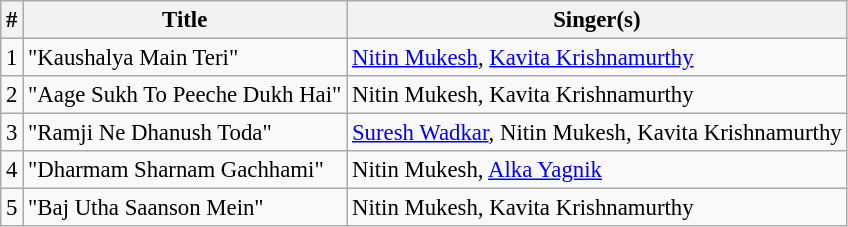<table class="wikitable" style="font-size:95%;">
<tr>
<th>#</th>
<th>Title</th>
<th>Singer(s)</th>
</tr>
<tr>
<td>1</td>
<td>"Kaushalya Main Teri"</td>
<td><a href='#'>Nitin Mukesh</a>, <a href='#'>Kavita Krishnamurthy</a></td>
</tr>
<tr>
<td>2</td>
<td>"Aage Sukh To Peeche Dukh Hai"</td>
<td>Nitin Mukesh, Kavita Krishnamurthy</td>
</tr>
<tr>
<td>3</td>
<td>"Ramji Ne Dhanush Toda"</td>
<td><a href='#'>Suresh Wadkar</a>, Nitin Mukesh, Kavita Krishnamurthy</td>
</tr>
<tr>
<td>4</td>
<td>"Dharmam Sharnam Gachhami"</td>
<td>Nitin Mukesh, <a href='#'>Alka Yagnik</a></td>
</tr>
<tr>
<td>5</td>
<td>"Baj Utha Saanson Mein"</td>
<td>Nitin Mukesh, Kavita Krishnamurthy</td>
</tr>
</table>
